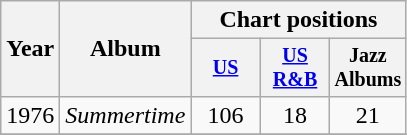<table class="wikitable" style="text-align:center;">
<tr>
<th rowspan="2">Year</th>
<th rowspan="2">Album</th>
<th colspan="3">Chart positions</th>
</tr>
<tr style="font-size:smaller;">
<th width="40"><a href='#'>US</a></th>
<th width="40"><a href='#'>US<br>R&B</a></th>
<th width="40">Jazz Albums</th>
</tr>
<tr>
<td rowspan="1">1976</td>
<td align="left"><em>Summertime</em></td>
<td>106</td>
<td>18</td>
<td>21</td>
</tr>
<tr>
</tr>
</table>
